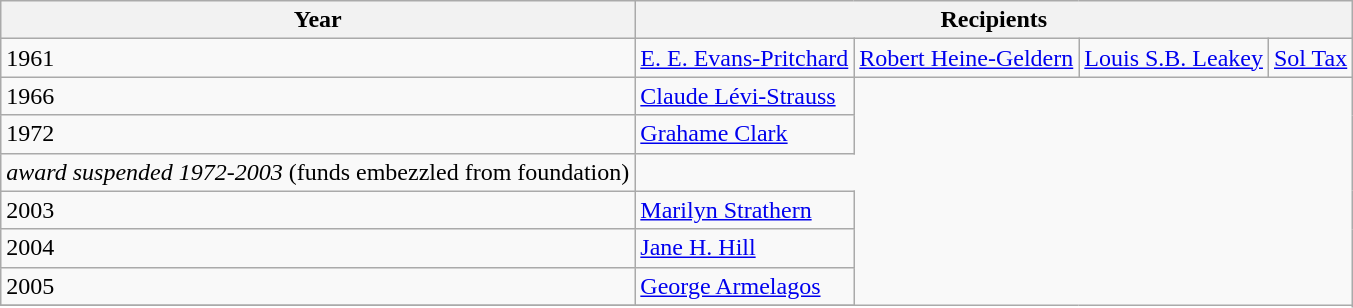<table class="wikitable">
<tr>
<th>Year</th>
<th colspan="4">Recipients</th>
</tr>
<tr ---->
<td>1961</td>
<td><a href='#'>E. E. Evans-Pritchard</a></td>
<td><a href='#'>Robert Heine-Geldern</a></td>
<td><a href='#'>Louis S.B. Leakey</a></td>
<td><a href='#'>Sol Tax</a></td>
</tr>
<tr ---->
<td>1966</td>
<td><a href='#'>Claude Lévi-Strauss</a></td>
</tr>
<tr ---->
<td>1972</td>
<td><a href='#'>Grahame Clark</a></td>
</tr>
<tr ---->
<td><em>award suspended 1972-2003</em> (funds embezzled from foundation)</td>
</tr>
<tr ---->
<td>2003</td>
<td><a href='#'>Marilyn Strathern</a></td>
</tr>
<tr ---->
<td>2004</td>
<td><a href='#'>Jane H. Hill</a></td>
</tr>
<tr ---->
<td>2005</td>
<td><a href='#'>George Armelagos</a></td>
</tr>
<tr ---->
</tr>
</table>
